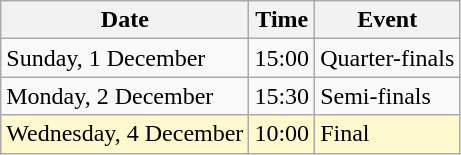<table class = "wikitable">
<tr>
<th>Date</th>
<th>Time</th>
<th>Event</th>
</tr>
<tr>
<td>Sunday, 1 December</td>
<td>15:00</td>
<td>Quarter-finals</td>
</tr>
<tr>
<td>Monday, 2 December</td>
<td>15:30</td>
<td>Semi-finals</td>
</tr>
<tr style="background-color:lemonchiffon;">
<td>Wednesday, 4 December</td>
<td>10:00</td>
<td>Final</td>
</tr>
</table>
